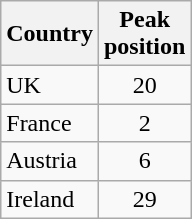<table class="wikitable">
<tr>
<th>Country</th>
<th>Peak<br>position</th>
</tr>
<tr>
<td>UK</td>
<td align="center">20</td>
</tr>
<tr>
<td>France </td>
<td align="center">2</td>
</tr>
<tr>
<td>Austria</td>
<td align="center">6</td>
</tr>
<tr>
<td>Ireland </td>
<td align="center">29</td>
</tr>
</table>
